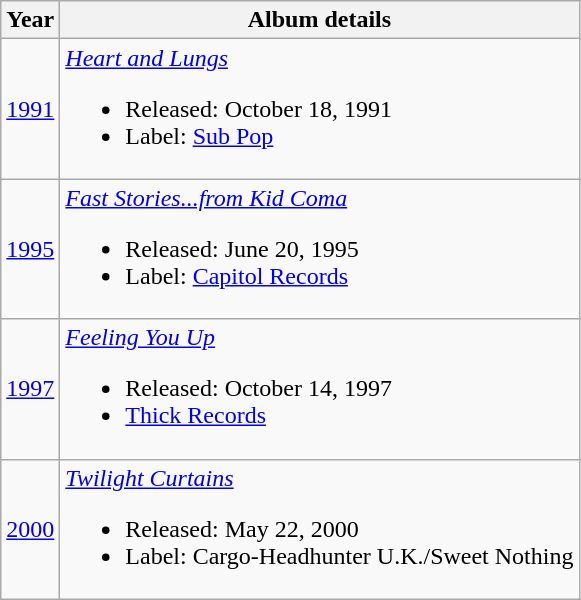<table class="wikitable">
<tr>
<th>Year</th>
<th>Album details</th>
</tr>
<tr>
<td><a href='#'>1991</a></td>
<td><em><a href='#'>Heart and Lungs</a></em><br><ul><li>Released: October 18, 1991</li><li>Label: <a href='#'>Sub Pop</a></li></ul></td>
</tr>
<tr>
<td><a href='#'>1995</a></td>
<td><em><a href='#'>Fast Stories...from Kid Coma</a></em><br><ul><li>Released: June 20, 1995</li><li>Label: <a href='#'>Capitol Records</a></li></ul></td>
</tr>
<tr>
<td><a href='#'>1997</a></td>
<td><em><a href='#'>Feeling You Up</a></em><br><ul><li>Released: October 14, 1997</li><li><a href='#'>Thick Records</a></li></ul></td>
</tr>
<tr>
<td><a href='#'>2000</a></td>
<td><em><a href='#'>Twilight Curtains</a></em><br><ul><li>Released: May 22, 2000</li><li>Label: Cargo-Headhunter U.K./Sweet Nothing</li></ul></td>
</tr>
</table>
